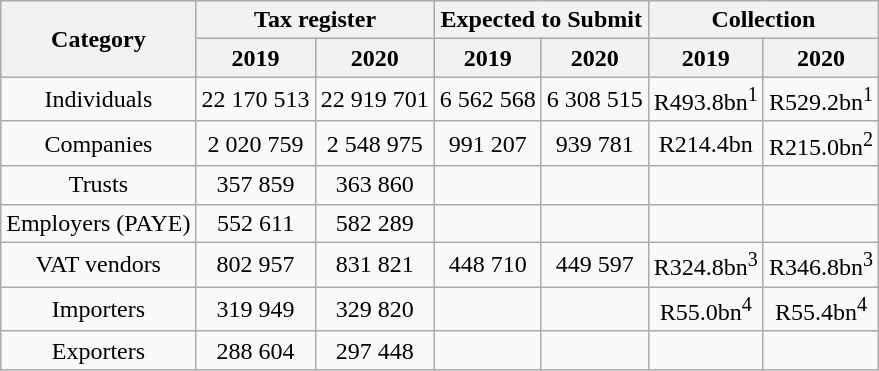<table class="wikitable" style="text-align:center">
<tr>
<th rowspan="2">Category</th>
<th colspan="2">Tax register</th>
<th colspan="2">Expected to Submit</th>
<th colspan="2">Collection</th>
</tr>
<tr>
<th>2019</th>
<th>2020</th>
<th>2019</th>
<th>2020</th>
<th>2019</th>
<th>2020</th>
</tr>
<tr>
<td>Individuals</td>
<td>22 170 513</td>
<td>22 919 701</td>
<td>6 562 568</td>
<td>6 308 515</td>
<td>R493.8bn<sup>1</sup></td>
<td>R529.2bn<sup>1</sup></td>
</tr>
<tr>
<td>Companies</td>
<td>2 020 759</td>
<td>2 548 975</td>
<td>991 207</td>
<td>939 781</td>
<td>R214.4bn</td>
<td>R215.0bn<sup>2</sup></td>
</tr>
<tr>
<td>Trusts</td>
<td>357 859</td>
<td>363 860</td>
<td></td>
<td></td>
<td></td>
<td></td>
</tr>
<tr>
<td>Employers (PAYE)</td>
<td>552 611</td>
<td>582 289</td>
<td></td>
<td></td>
<td></td>
<td></td>
</tr>
<tr>
<td>VAT vendors</td>
<td>802 957</td>
<td>831 821</td>
<td>448 710</td>
<td>449 597</td>
<td>R324.8bn<sup>3</sup></td>
<td>R346.8bn<sup>3</sup></td>
</tr>
<tr>
<td>Importers</td>
<td>319 949</td>
<td>329 820</td>
<td></td>
<td></td>
<td>R55.0bn<sup>4</sup></td>
<td>R55.4bn<sup>4</sup></td>
</tr>
<tr>
<td>Exporters</td>
<td>288 604</td>
<td>297 448</td>
<td></td>
<td></td>
<td></td>
<td></td>
</tr>
</table>
